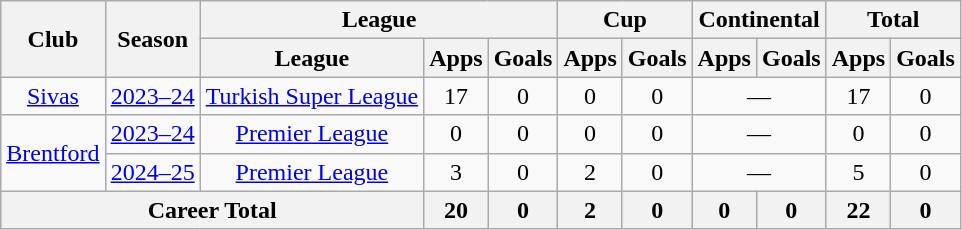<table class="wikitable" style="text-align: center;">
<tr>
<th rowspan=2>Club</th>
<th rowspan=2>Season</th>
<th colspan=3>League</th>
<th colspan=2>Cup</th>
<th colspan=2>Continental</th>
<th colspan=2>Total</th>
</tr>
<tr>
<th>League</th>
<th>Apps</th>
<th>Goals</th>
<th>Apps</th>
<th>Goals</th>
<th>Apps</th>
<th>Goals</th>
<th>Apps</th>
<th>Goals</th>
</tr>
<tr>
<td><a href='#'>Sivas</a></td>
<td><a href='#'>2023–24</a></td>
<td><a href='#'>Turkish Super League</a></td>
<td>17</td>
<td>0</td>
<td>0</td>
<td>0</td>
<td colspan="2">—</td>
<td>17</td>
<td>0</td>
</tr>
<tr>
<td rowspan=2><a href='#'>Brentford</a></td>
<td><a href='#'>2023–24</a></td>
<td><a href='#'>Premier League</a></td>
<td>0</td>
<td>0</td>
<td>0</td>
<td>0</td>
<td colspan="2">—</td>
<td>0</td>
<td>0</td>
</tr>
<tr>
<td><a href='#'>2024–25</a></td>
<td><a href='#'>Premier League</a></td>
<td>3</td>
<td>0</td>
<td>2</td>
<td>0</td>
<td colspan="2">—</td>
<td>5</td>
<td>0</td>
</tr>
<tr>
<th colspan=3>Career Total</th>
<th>20</th>
<th>0</th>
<th>2</th>
<th>0</th>
<th>0</th>
<th>0</th>
<th>22</th>
<th>0</th>
</tr>
</table>
